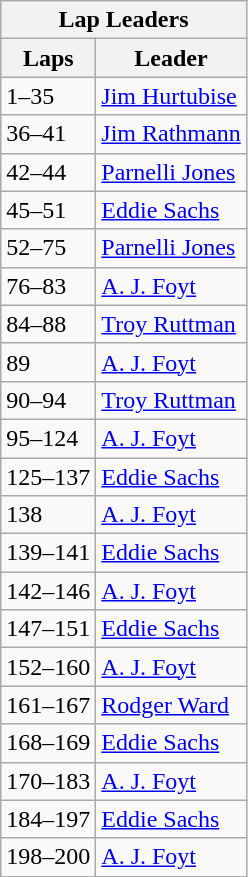<table class="wikitable">
<tr>
<th colspan=2>Lap Leaders</th>
</tr>
<tr>
<th>Laps</th>
<th>Leader</th>
</tr>
<tr>
<td>1–35</td>
<td><a href='#'>Jim Hurtubise</a></td>
</tr>
<tr>
<td>36–41</td>
<td><a href='#'>Jim Rathmann</a></td>
</tr>
<tr>
<td>42–44</td>
<td><a href='#'>Parnelli Jones</a></td>
</tr>
<tr>
<td>45–51</td>
<td><a href='#'>Eddie Sachs</a></td>
</tr>
<tr>
<td>52–75</td>
<td><a href='#'>Parnelli Jones</a></td>
</tr>
<tr>
<td>76–83</td>
<td><a href='#'>A. J. Foyt</a></td>
</tr>
<tr>
<td>84–88</td>
<td><a href='#'>Troy Ruttman</a></td>
</tr>
<tr>
<td>89</td>
<td><a href='#'>A. J. Foyt</a></td>
</tr>
<tr>
<td>90–94</td>
<td><a href='#'>Troy Ruttman</a></td>
</tr>
<tr>
<td>95–124</td>
<td><a href='#'>A. J. Foyt</a></td>
</tr>
<tr>
<td>125–137</td>
<td><a href='#'>Eddie Sachs</a></td>
</tr>
<tr>
<td>138</td>
<td><a href='#'>A. J. Foyt</a></td>
</tr>
<tr>
<td>139–141</td>
<td><a href='#'>Eddie Sachs</a></td>
</tr>
<tr>
<td>142–146</td>
<td><a href='#'>A. J. Foyt</a></td>
</tr>
<tr>
<td>147–151</td>
<td><a href='#'>Eddie Sachs</a></td>
</tr>
<tr>
<td>152–160</td>
<td><a href='#'>A. J. Foyt</a></td>
</tr>
<tr>
<td>161–167</td>
<td><a href='#'>Rodger Ward</a></td>
</tr>
<tr>
<td>168–169</td>
<td><a href='#'>Eddie Sachs</a></td>
</tr>
<tr>
<td>170–183</td>
<td><a href='#'>A. J. Foyt</a></td>
</tr>
<tr>
<td>184–197</td>
<td><a href='#'>Eddie Sachs</a></td>
</tr>
<tr>
<td>198–200</td>
<td><a href='#'>A. J. Foyt</a></td>
</tr>
</table>
